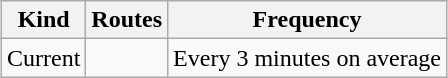<table class="wikitable" style="margin: 1em auto;">
<tr>
<th>Kind</th>
<th>Routes</th>
<th>Frequency</th>
</tr>
<tr>
<td>Current</td>
<td>  </td>
<td>Every 3 minutes on average</td>
</tr>
</table>
